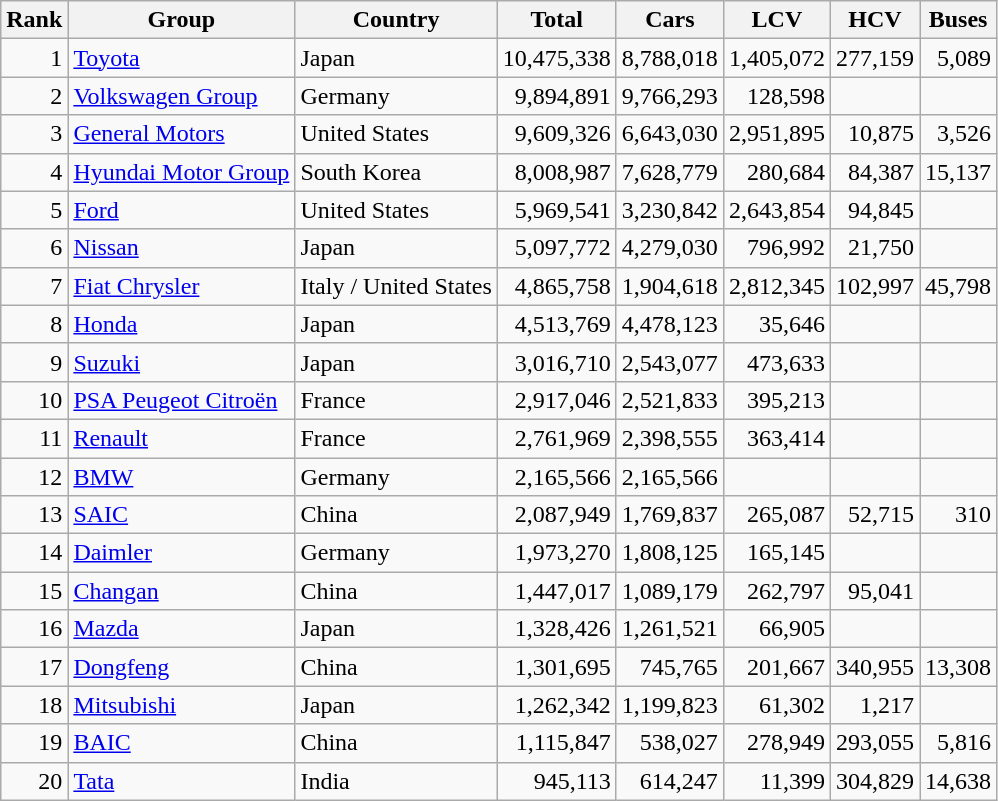<table class="wikitable sortable" style="text-align:right;">
<tr>
<th>Rank</th>
<th>Group</th>
<th>Country</th>
<th data-sort-type=number>Total</th>
<th data-sort-type=number>Cars</th>
<th data-sort-type=number>LCV</th>
<th data-sort-type=number>HCV</th>
<th data-sort-type=number>Buses</th>
</tr>
<tr>
<td>1</td>
<td style="text-align:left;"><a href='#'>Toyota</a></td>
<td style="text-align:left;">Japan</td>
<td>10,475,338</td>
<td>8,788,018</td>
<td>1,405,072</td>
<td>277,159</td>
<td>5,089</td>
</tr>
<tr>
<td>2</td>
<td style="text-align:left;"><a href='#'>Volkswagen Group</a></td>
<td style="text-align:left;">Germany</td>
<td>9,894,891</td>
<td>9,766,293</td>
<td>128,598</td>
<td></td>
<td></td>
</tr>
<tr>
<td>3</td>
<td style="text-align:left;"><a href='#'>General Motors</a></td>
<td style="text-align:left;">United States</td>
<td>9,609,326</td>
<td>6,643,030</td>
<td>2,951,895</td>
<td>10,875</td>
<td>3,526</td>
</tr>
<tr>
<td>4</td>
<td style="text-align:left;"><a href='#'>Hyundai Motor Group</a></td>
<td style="text-align:left;">South Korea</td>
<td>8,008,987</td>
<td>7,628,779</td>
<td>280,684</td>
<td>84,387</td>
<td>15,137</td>
</tr>
<tr>
<td>5</td>
<td style="text-align:left;"><a href='#'>Ford</a></td>
<td style="text-align:left;">United States</td>
<td>5,969,541</td>
<td>3,230,842</td>
<td>2,643,854</td>
<td>94,845</td>
<td></td>
</tr>
<tr>
<td>6</td>
<td style="text-align:left;"><a href='#'>Nissan</a></td>
<td style="text-align:left;">Japan</td>
<td>5,097,772</td>
<td>4,279,030</td>
<td>796,992</td>
<td>21,750</td>
<td></td>
</tr>
<tr>
<td>7</td>
<td style="text-align:left;"><a href='#'>Fiat Chrysler</a></td>
<td style="text-align:left;">Italy / United States</td>
<td>4,865,758</td>
<td>1,904,618</td>
<td>2,812,345</td>
<td>102,997</td>
<td>45,798</td>
</tr>
<tr>
<td>8</td>
<td style="text-align:left;"><a href='#'>Honda</a></td>
<td style="text-align:left;">Japan</td>
<td>4,513,769</td>
<td>4,478,123</td>
<td>35,646</td>
<td></td>
<td></td>
</tr>
<tr>
<td>9</td>
<td style="text-align:left;"><a href='#'>Suzuki</a></td>
<td style="text-align:left;">Japan</td>
<td>3,016,710</td>
<td>2,543,077</td>
<td>473,633</td>
<td></td>
<td></td>
</tr>
<tr>
<td>10</td>
<td style="text-align:left;"><a href='#'>PSA Peugeot Citroën</a></td>
<td style="text-align:left;">France</td>
<td>2,917,046</td>
<td>2,521,833</td>
<td>395,213</td>
<td></td>
<td></td>
</tr>
<tr>
<td>11</td>
<td style="text-align:left;"><a href='#'>Renault</a></td>
<td style="text-align:left;">France</td>
<td>2,761,969</td>
<td>2,398,555</td>
<td>363,414</td>
<td></td>
<td></td>
</tr>
<tr>
<td>12</td>
<td style="text-align:left;"><a href='#'>BMW</a></td>
<td style="text-align:left;">Germany</td>
<td>2,165,566</td>
<td>2,165,566</td>
<td></td>
<td></td>
<td></td>
</tr>
<tr>
<td>13</td>
<td style="text-align:left;"><a href='#'>SAIC</a></td>
<td style="text-align:left;">China</td>
<td>2,087,949</td>
<td>1,769,837</td>
<td>265,087</td>
<td>52,715</td>
<td>310</td>
</tr>
<tr>
<td>14</td>
<td style="text-align:left;"><a href='#'>Daimler</a></td>
<td style="text-align:left;">Germany</td>
<td>1,973,270</td>
<td>1,808,125</td>
<td>165,145</td>
<td></td>
<td></td>
</tr>
<tr>
<td>15</td>
<td style="text-align:left;"><a href='#'>Changan</a></td>
<td style="text-align:left;">China</td>
<td>1,447,017</td>
<td>1,089,179</td>
<td>262,797</td>
<td>95,041</td>
<td></td>
</tr>
<tr>
<td>16</td>
<td style="text-align:left;"><a href='#'>Mazda</a></td>
<td style="text-align:left;">Japan</td>
<td>1,328,426</td>
<td>1,261,521</td>
<td>66,905</td>
<td></td>
<td></td>
</tr>
<tr>
<td>17</td>
<td style="text-align:left;"><a href='#'>Dongfeng</a></td>
<td style="text-align:left;">China</td>
<td>1,301,695</td>
<td>745,765</td>
<td>201,667</td>
<td>340,955</td>
<td>13,308</td>
</tr>
<tr>
<td>18</td>
<td style="text-align:left;"><a href='#'>Mitsubishi</a></td>
<td style="text-align:left;">Japan</td>
<td>1,262,342</td>
<td>1,199,823</td>
<td>61,302</td>
<td>1,217</td>
<td></td>
</tr>
<tr>
<td>19</td>
<td style="text-align:left;"><a href='#'>BAIC</a></td>
<td style="text-align:left;">China</td>
<td>1,115,847</td>
<td>538,027</td>
<td>278,949</td>
<td>293,055</td>
<td>5,816</td>
</tr>
<tr>
<td>20</td>
<td style="text-align:left;"><a href='#'>Tata</a></td>
<td style="text-align:left;">India</td>
<td>945,113</td>
<td>614,247</td>
<td>11,399</td>
<td>304,829</td>
<td>14,638</td>
</tr>
</table>
